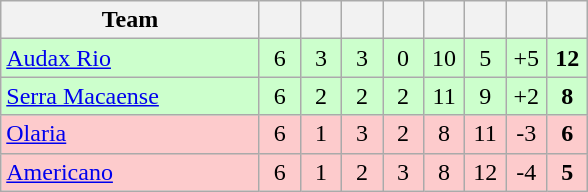<table class="wikitable" style="text-align: center;">
<tr>
<th width=165>Team</th>
<th width=20></th>
<th width=20></th>
<th width=20></th>
<th width=20></th>
<th width=20></th>
<th width=20></th>
<th width=20></th>
<th width=20></th>
</tr>
<tr bgcolor=#ccffcc>
<td align=left><a href='#'>Audax Rio</a></td>
<td>6</td>
<td>3</td>
<td>3</td>
<td>0</td>
<td>10</td>
<td>5</td>
<td>+5</td>
<td><strong>12 </strong></td>
</tr>
<tr bgcolor=#ccffcc>
<td align=left><a href='#'>Serra Macaense</a></td>
<td>6</td>
<td>2</td>
<td>2</td>
<td>2</td>
<td>11</td>
<td>9</td>
<td>+2</td>
<td><strong>8 </strong></td>
</tr>
<tr bgcolor=#FDCBCC>
<td align=left><a href='#'>Olaria</a></td>
<td>6</td>
<td>1</td>
<td>3</td>
<td>2</td>
<td>8</td>
<td>11</td>
<td>-3</td>
<td><strong>6 </strong></td>
</tr>
<tr bgcolor=#FDCBCC>
<td align=left><a href='#'>Americano</a></td>
<td>6</td>
<td>1</td>
<td>2</td>
<td>3</td>
<td>8</td>
<td>12</td>
<td>-4</td>
<td><strong>5 </strong></td>
</tr>
</table>
